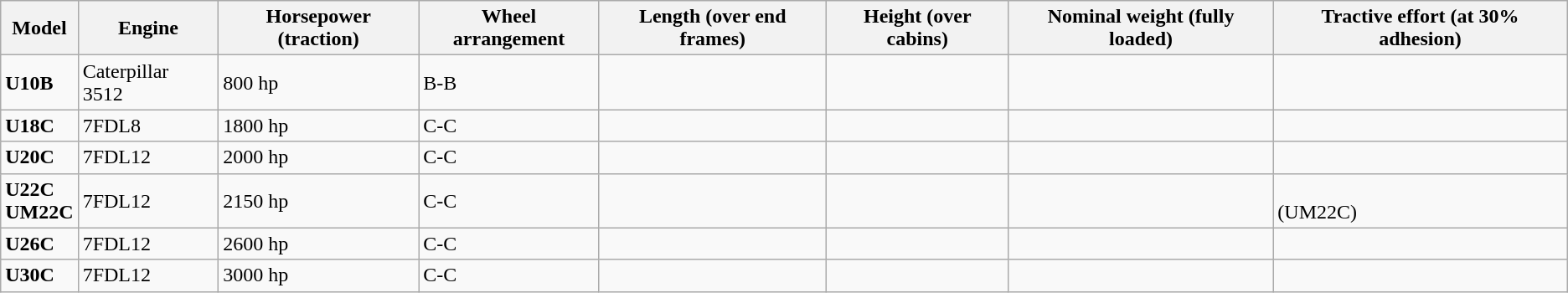<table class="wikitable">
<tr>
<th>Model</th>
<th>Engine</th>
<th>Horsepower (traction)</th>
<th>Wheel arrangement</th>
<th>Length (over end frames)</th>
<th>Height (over cabins)</th>
<th>Nominal weight (fully loaded)</th>
<th>Tractive effort (at 30% adhesion)</th>
</tr>
<tr>
<td><strong>U10B</strong></td>
<td>Caterpillar 3512</td>
<td>800 hp</td>
<td>B-B</td>
<td></td>
<td></td>
<td></td>
<td></td>
</tr>
<tr>
<td><strong>U18C</strong></td>
<td>7FDL8</td>
<td>1800 hp</td>
<td>C-C</td>
<td></td>
<td></td>
<td></td>
<td></td>
</tr>
<tr>
<td><strong>U20C</strong></td>
<td>7FDL12</td>
<td>2000 hp</td>
<td>C-C</td>
<td></td>
<td></td>
<td></td>
<td></td>
</tr>
<tr>
<td><strong>U22C</strong><br><strong>UM22C</strong></td>
<td>7FDL12</td>
<td>2150 hp</td>
<td>C-C</td>
<td></td>
<td></td>
<td></td>
<td><br> (UM22C)</td>
</tr>
<tr>
<td><strong>U26C</strong></td>
<td>7FDL12</td>
<td>2600 hp</td>
<td>C-C</td>
<td></td>
<td></td>
<td></td>
<td></td>
</tr>
<tr>
<td><strong>U30C</strong></td>
<td>7FDL12</td>
<td>3000 hp</td>
<td>C-C</td>
<td></td>
<td></td>
<td></td>
<td></td>
</tr>
</table>
